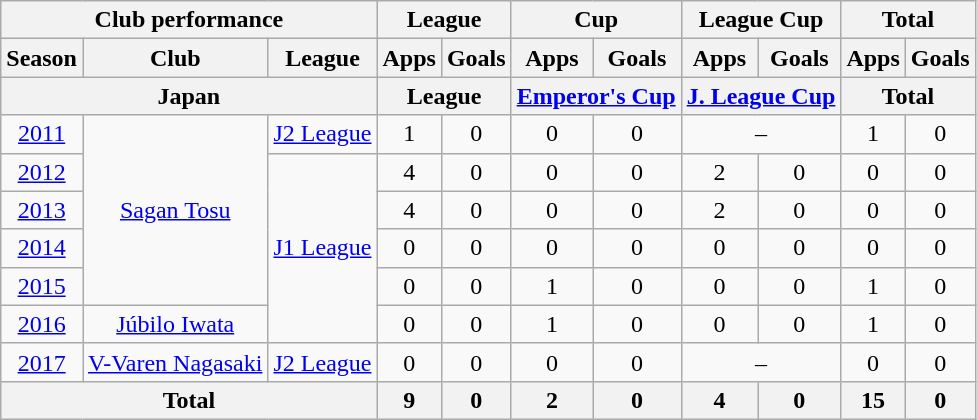<table class="wikitable" style="text-align:center;">
<tr>
<th colspan=3>Club performance</th>
<th colspan=2>League</th>
<th colspan=2>Cup</th>
<th colspan=2>League Cup</th>
<th colspan=2>Total</th>
</tr>
<tr>
<th>Season</th>
<th>Club</th>
<th>League</th>
<th>Apps</th>
<th>Goals</th>
<th>Apps</th>
<th>Goals</th>
<th>Apps</th>
<th>Goals</th>
<th>Apps</th>
<th>Goals</th>
</tr>
<tr>
<th colspan=3>Japan</th>
<th colspan=2>League</th>
<th colspan=2><a href='#'>Emperor's Cup</a></th>
<th colspan=2><a href='#'>J. League Cup</a></th>
<th colspan=2>Total</th>
</tr>
<tr>
<td><a href='#'>2011</a></td>
<td rowspan="5"><a href='#'>Sagan Tosu</a></td>
<td><a href='#'>J2 League</a></td>
<td>1</td>
<td>0</td>
<td>0</td>
<td>0</td>
<td colspan="2">–</td>
<td>1</td>
<td>0</td>
</tr>
<tr>
<td><a href='#'>2012</a></td>
<td rowspan="5"><a href='#'>J1 League</a></td>
<td>4</td>
<td>0</td>
<td>0</td>
<td>0</td>
<td>2</td>
<td>0</td>
<td>0</td>
<td>0</td>
</tr>
<tr>
<td><a href='#'>2013</a></td>
<td>4</td>
<td>0</td>
<td>0</td>
<td>0</td>
<td>2</td>
<td>0</td>
<td>0</td>
<td>0</td>
</tr>
<tr>
<td><a href='#'>2014</a></td>
<td>0</td>
<td>0</td>
<td>0</td>
<td>0</td>
<td>0</td>
<td>0</td>
<td>0</td>
<td>0</td>
</tr>
<tr>
<td><a href='#'>2015</a></td>
<td>0</td>
<td>0</td>
<td>1</td>
<td>0</td>
<td>0</td>
<td>0</td>
<td>1</td>
<td>0</td>
</tr>
<tr>
<td><a href='#'>2016</a></td>
<td><a href='#'>Júbilo Iwata</a></td>
<td>0</td>
<td>0</td>
<td>1</td>
<td>0</td>
<td>0</td>
<td>0</td>
<td>1</td>
<td>0</td>
</tr>
<tr>
<td><a href='#'>2017</a></td>
<td rowspan="1"><a href='#'>V-Varen Nagasaki</a></td>
<td><a href='#'>J2 League</a></td>
<td>0</td>
<td>0</td>
<td>0</td>
<td>0</td>
<td colspan="2">–</td>
<td>0</td>
<td>0</td>
</tr>
<tr>
<th colspan=3>Total</th>
<th>9</th>
<th>0</th>
<th>2</th>
<th>0</th>
<th>4</th>
<th>0</th>
<th>15</th>
<th>0</th>
</tr>
</table>
